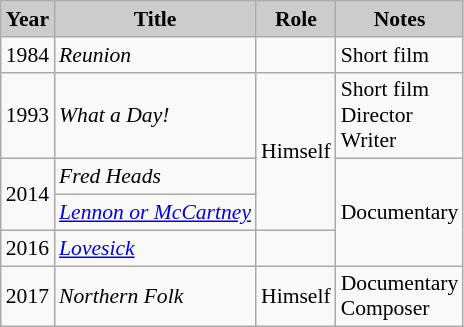<table class="wikitable" style="font-size:90%;">
<tr align="center">
<th style="background: #CCCCCC;">Year</th>
<th style="background: #CCCCCC;">Title</th>
<th style="background: #CCCCCC;">Role</th>
<th style="background: #CCCCCC;">Notes</th>
</tr>
<tr>
<td>1984</td>
<td><em>Reunion</em></td>
<td></td>
<td>Short film</td>
</tr>
<tr>
<td>1993</td>
<td><em>What a Day!</em></td>
<td rowspan=3>Himself</td>
<td>Short film<br>Director<br>Writer</td>
</tr>
<tr>
<td rowspan=2>2014</td>
<td><em>Fred Heads</em></td>
<td rowspan=3>Documentary</td>
</tr>
<tr>
<td><em><a href='#'>Lennon or McCartney</a></em></td>
</tr>
<tr>
<td>2016</td>
<td><em><a href='#'>Lovesick</a></em></td>
<td></td>
</tr>
<tr>
<td>2017</td>
<td><em>Northern Folk</em></td>
<td>Himself</td>
<td>Documentary<br>Composer</td>
</tr>
</table>
